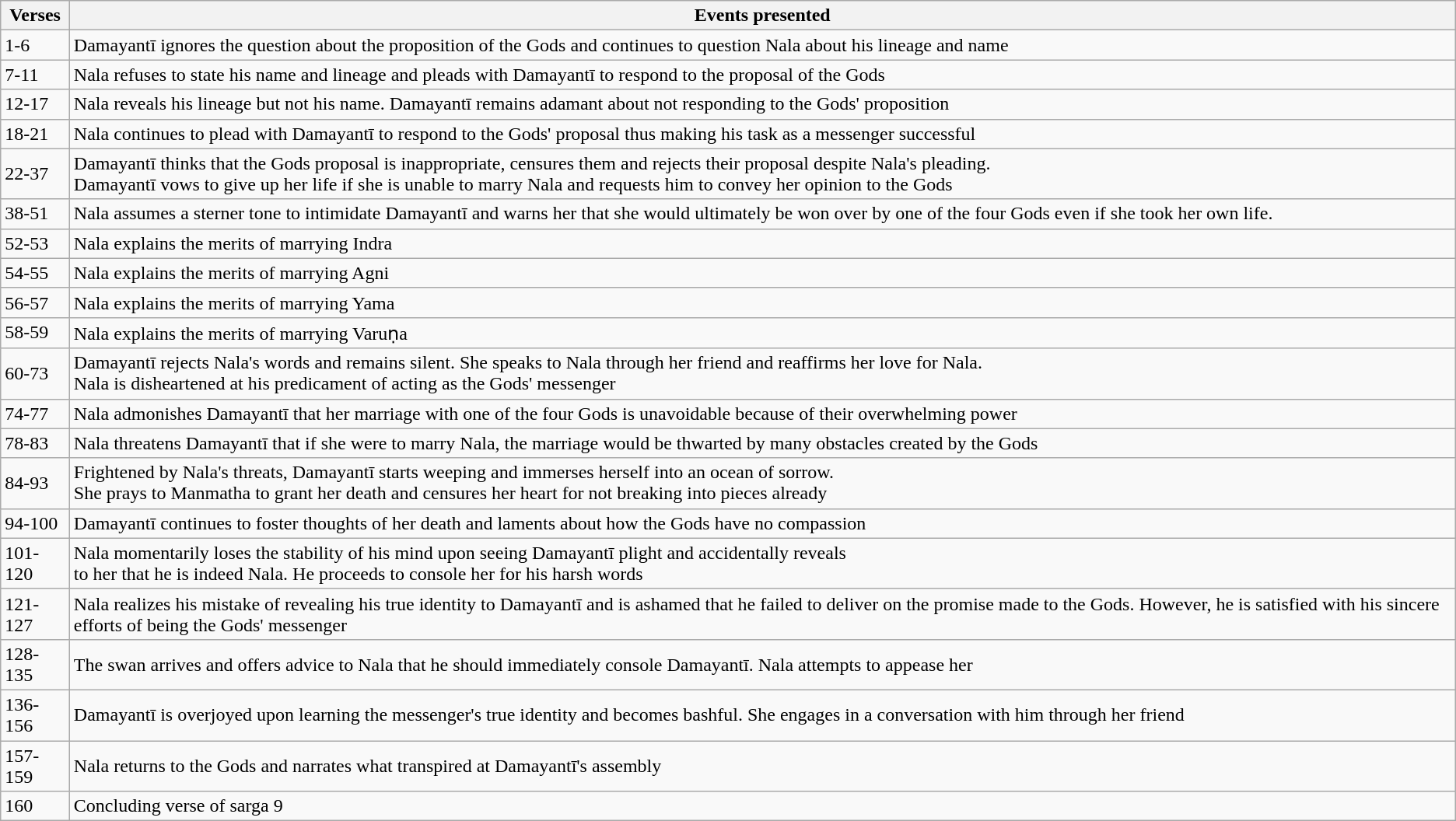<table class="wikitable">
<tr>
<th>Verses</th>
<th>Events presented</th>
</tr>
<tr>
<td>1-6</td>
<td>Damayantī ignores the question about the proposition of the Gods and continues to question Nala about his lineage and name</td>
</tr>
<tr>
<td>7-11</td>
<td>Nala refuses to state his name and lineage and pleads with Damayantī to respond to the proposal of the Gods</td>
</tr>
<tr>
<td>12-17</td>
<td>Nala reveals his lineage but not his name. Damayantī remains adamant about not responding to the Gods' proposition</td>
</tr>
<tr>
<td>18-21</td>
<td>Nala continues to plead with Damayantī to respond to the Gods' proposal thus making his task as a messenger successful</td>
</tr>
<tr>
<td>22-37</td>
<td>Damayantī thinks that the Gods proposal is inappropriate, censures them and rejects their proposal despite Nala's pleading. <br>Damayantī vows to give up her life if she is unable to marry Nala and requests him to convey her opinion to the Gods</td>
</tr>
<tr>
<td>38-51</td>
<td>Nala assumes a sterner tone to intimidate Damayantī and warns her that she would ultimately be won over by one of the four Gods even if she took her own life.</td>
</tr>
<tr>
<td>52-53</td>
<td>Nala explains the merits of marrying Indra</td>
</tr>
<tr>
<td>54-55</td>
<td>Nala explains the merits of marrying Agni</td>
</tr>
<tr>
<td>56-57</td>
<td>Nala explains the merits of marrying Yama</td>
</tr>
<tr>
<td>58-59</td>
<td>Nala explains the merits of marrying Varuṇa</td>
</tr>
<tr>
<td>60-73</td>
<td>Damayantī rejects Nala's words and remains silent. She speaks to Nala through her friend and reaffirms her love for Nala. <br>Nala is disheartened at his predicament of acting as the Gods' messenger</td>
</tr>
<tr>
<td>74-77</td>
<td>Nala admonishes Damayantī that her marriage with one of the four Gods is unavoidable because of their overwhelming power</td>
</tr>
<tr>
<td>78-83</td>
<td>Nala threatens Damayantī that if she were to marry Nala, the marriage would be thwarted by many obstacles created by the Gods</td>
</tr>
<tr>
<td>84-93</td>
<td>Frightened by Nala's threats, Damayantī starts weeping and immerses herself into an ocean of sorrow. <br>She prays to Manmatha to grant her death and censures her heart for not breaking into pieces already</td>
</tr>
<tr>
<td>94-100</td>
<td>Damayantī continues to foster thoughts of her death and laments about how the Gods have no compassion</td>
</tr>
<tr>
<td>101-120</td>
<td>Nala momentarily loses the stability of his mind upon seeing Damayantī plight and accidentally reveals <br>to her that he is indeed Nala. He proceeds to console her for his harsh words</td>
</tr>
<tr>
<td>121-127</td>
<td>Nala realizes his mistake of revealing his true identity to Damayantī and is ashamed that he failed to deliver on the promise made to the Gods. However, he is satisfied with his sincere efforts of being the Gods' messenger</td>
</tr>
<tr>
<td>128-135</td>
<td>The swan arrives and offers advice to Nala that he should immediately console Damayantī. Nala attempts to appease her</td>
</tr>
<tr>
<td>136-156</td>
<td>Damayantī is overjoyed upon learning the messenger's true identity and becomes bashful. She engages in a conversation with him through her friend</td>
</tr>
<tr>
<td>157-159</td>
<td>Nala returns to the Gods and narrates what transpired at Damayantī's assembly</td>
</tr>
<tr>
<td>160</td>
<td>Concluding verse of sarga 9</td>
</tr>
</table>
